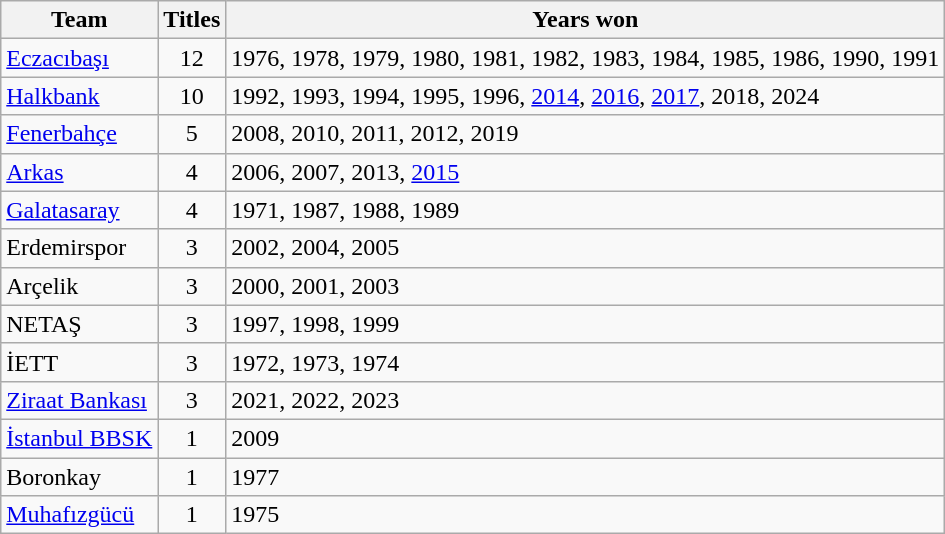<table class="wikitable">
<tr>
<th>Team</th>
<th>Titles</th>
<th>Years won</th>
</tr>
<tr>
<td><a href='#'>Eczacıbaşı</a></td>
<td align=center>12</td>
<td align=>1976, 1978, 1979, 1980, 1981, 1982, 1983, 1984, 1985, 1986, 1990, 1991</td>
</tr>
<tr>
<td><a href='#'>Halkbank</a></td>
<td align=center>10</td>
<td align=>1992, 1993, 1994, 1995, 1996, <a href='#'>2014</a>, <a href='#'>2016</a>, <a href='#'>2017</a>, 2018, 2024</td>
</tr>
<tr>
<td><a href='#'>Fenerbahçe</a></td>
<td align=center>5</td>
<td align=>2008, 2010, 2011, 2012, 2019</td>
</tr>
<tr>
<td><a href='#'>Arkas</a></td>
<td align=center>4</td>
<td align=>2006, 2007, 2013, <a href='#'>2015</a></td>
</tr>
<tr>
<td><a href='#'>Galatasaray</a></td>
<td align=center>4</td>
<td align=>1971, 1987, 1988, 1989</td>
</tr>
<tr>
<td>Erdemirspor</td>
<td align=center>3</td>
<td align=>2002, 2004, 2005</td>
</tr>
<tr>
<td>Arçelik</td>
<td align=center>3</td>
<td align=>2000, 2001, 2003</td>
</tr>
<tr>
<td>NETAŞ</td>
<td align=center>3</td>
<td align=>1997, 1998, 1999</td>
</tr>
<tr>
<td>İETT</td>
<td align=center>3</td>
<td align=>1972, 1973, 1974</td>
</tr>
<tr>
<td><a href='#'>Ziraat Bankası</a></td>
<td align=center>3</td>
<td align=>2021, 2022, 2023</td>
</tr>
<tr>
<td><a href='#'>İstanbul BBSK</a></td>
<td align=center>1</td>
<td align=>2009</td>
</tr>
<tr>
<td>Boronkay</td>
<td align=center>1</td>
<td align=>1977</td>
</tr>
<tr>
<td><a href='#'>Muhafızgücü</a></td>
<td align=center>1</td>
<td align=>1975</td>
</tr>
</table>
